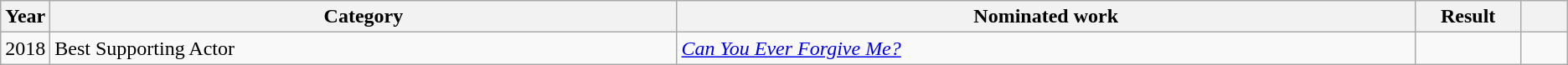<table class=wikitable>
<tr>
<th scope="col" style="width:1em;">Year</th>
<th scope="col" style="width:33em;">Category</th>
<th scope="col" style="width:39em;">Nominated work</th>
<th scope="col" style="width:5em;">Result</th>
<th scope="col" style="width:2em;"></th>
</tr>
<tr>
<td>2018</td>
<td>Best Supporting Actor</td>
<td><em><a href='#'>Can You Ever Forgive Me?</a></em></td>
<td></td>
<td style="text-align:center;"></td>
</tr>
</table>
